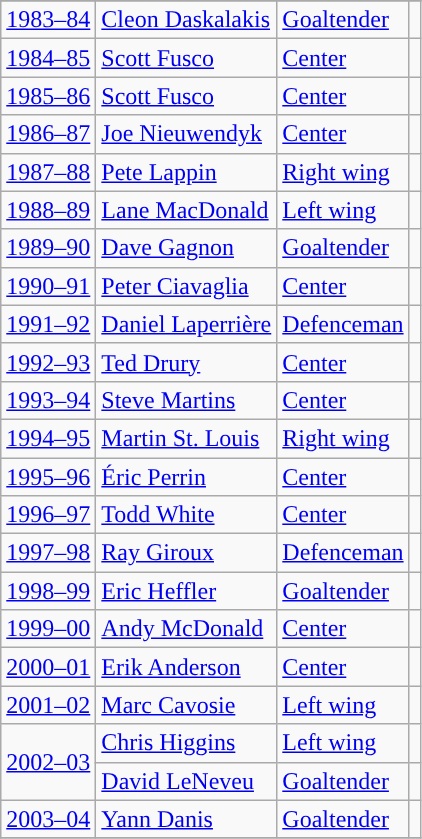<table class="wikitable sortable">
<tr>
</tr>
<tr>
<td><a href='#'>1983–84</a></td>
<td><a href='#'>Cleon Daskalakis</a></td>
<td><a href='#'>Goaltender</a></td>
<td><strong><a href='#'></a></strong></td>
</tr>
<tr>
<td><a href='#'>1984–85</a></td>
<td><a href='#'>Scott Fusco</a></td>
<td><a href='#'>Center</a></td>
<td><strong><a href='#'></a></strong></td>
</tr>
<tr>
<td><a href='#'>1985–86</a></td>
<td><a href='#'>Scott Fusco</a></td>
<td><a href='#'>Center</a></td>
<td><strong><a href='#'></a></strong></td>
</tr>
<tr>
<td><a href='#'>1986–87</a></td>
<td><a href='#'>Joe Nieuwendyk</a></td>
<td><a href='#'>Center</a></td>
<td><strong><a href='#'></a></strong></td>
</tr>
<tr>
<td><a href='#'>1987–88</a></td>
<td><a href='#'>Pete Lappin</a></td>
<td><a href='#'>Right wing</a></td>
<td><strong><a href='#'></a></strong></td>
</tr>
<tr>
<td><a href='#'>1988–89</a></td>
<td><a href='#'>Lane MacDonald</a></td>
<td><a href='#'>Left wing</a></td>
<td><strong><a href='#'></a></strong></td>
</tr>
<tr>
<td><a href='#'>1989–90</a></td>
<td><a href='#'>Dave Gagnon</a></td>
<td><a href='#'>Goaltender</a></td>
<td><strong><a href='#'></a></strong></td>
</tr>
<tr>
<td><a href='#'>1990–91</a></td>
<td><a href='#'>Peter Ciavaglia</a></td>
<td><a href='#'>Center</a></td>
<td><strong><a href='#'></a></strong></td>
</tr>
<tr>
<td><a href='#'>1991–92</a></td>
<td><a href='#'>Daniel Laperrière</a></td>
<td><a href='#'>Defenceman</a></td>
<td><strong><a href='#'></a></strong></td>
</tr>
<tr>
<td><a href='#'>1992–93</a></td>
<td><a href='#'>Ted Drury</a></td>
<td><a href='#'>Center</a></td>
<td><strong><a href='#'></a></strong></td>
</tr>
<tr>
<td><a href='#'>1993–94</a></td>
<td><a href='#'>Steve Martins</a></td>
<td><a href='#'>Center</a></td>
<td><strong><a href='#'></a></strong></td>
</tr>
<tr>
<td><a href='#'>1994–95</a></td>
<td><a href='#'>Martin St. Louis</a></td>
<td><a href='#'>Right wing</a></td>
<td><strong><a href='#'></a></strong></td>
</tr>
<tr>
<td><a href='#'>1995–96</a></td>
<td><a href='#'>Éric Perrin</a></td>
<td><a href='#'>Center</a></td>
<td><strong><a href='#'></a></strong></td>
</tr>
<tr>
<td><a href='#'>1996–97</a></td>
<td><a href='#'>Todd White</a></td>
<td><a href='#'>Center</a></td>
<td><strong><a href='#'></a></strong></td>
</tr>
<tr>
<td><a href='#'>1997–98</a></td>
<td><a href='#'>Ray Giroux</a></td>
<td><a href='#'>Defenceman</a></td>
<td><strong><a href='#'></a></strong></td>
</tr>
<tr>
<td><a href='#'>1998–99</a></td>
<td><a href='#'>Eric Heffler</a></td>
<td><a href='#'>Goaltender</a></td>
<td><strong><a href='#'></a></strong></td>
</tr>
<tr>
<td><a href='#'>1999–00</a></td>
<td><a href='#'>Andy McDonald</a></td>
<td><a href='#'>Center</a></td>
<td><strong><a href='#'></a></strong></td>
</tr>
<tr>
<td><a href='#'>2000–01</a></td>
<td><a href='#'>Erik Anderson</a></td>
<td><a href='#'>Center</a></td>
<td><strong><a href='#'></a></strong></td>
</tr>
<tr>
<td><a href='#'>2001–02</a></td>
<td><a href='#'>Marc Cavosie</a></td>
<td><a href='#'>Left wing</a></td>
<td><strong><a href='#'></a></strong></td>
</tr>
<tr>
<td rowspan=2><a href='#'>2002–03</a></td>
<td><a href='#'>Chris Higgins</a></td>
<td><a href='#'>Left wing</a></td>
<td><strong><a href='#'></a></strong></td>
</tr>
<tr>
<td><a href='#'>David LeNeveu</a></td>
<td><a href='#'>Goaltender</a></td>
<td><strong><a href='#'></a></strong></td>
</tr>
<tr>
<td><a href='#'>2003–04</a></td>
<td><a href='#'>Yann Danis</a></td>
<td><a href='#'>Goaltender</a></td>
<td><strong><a href='#'></a></strong></td>
</tr>
<tr>
</tr>
</table>
